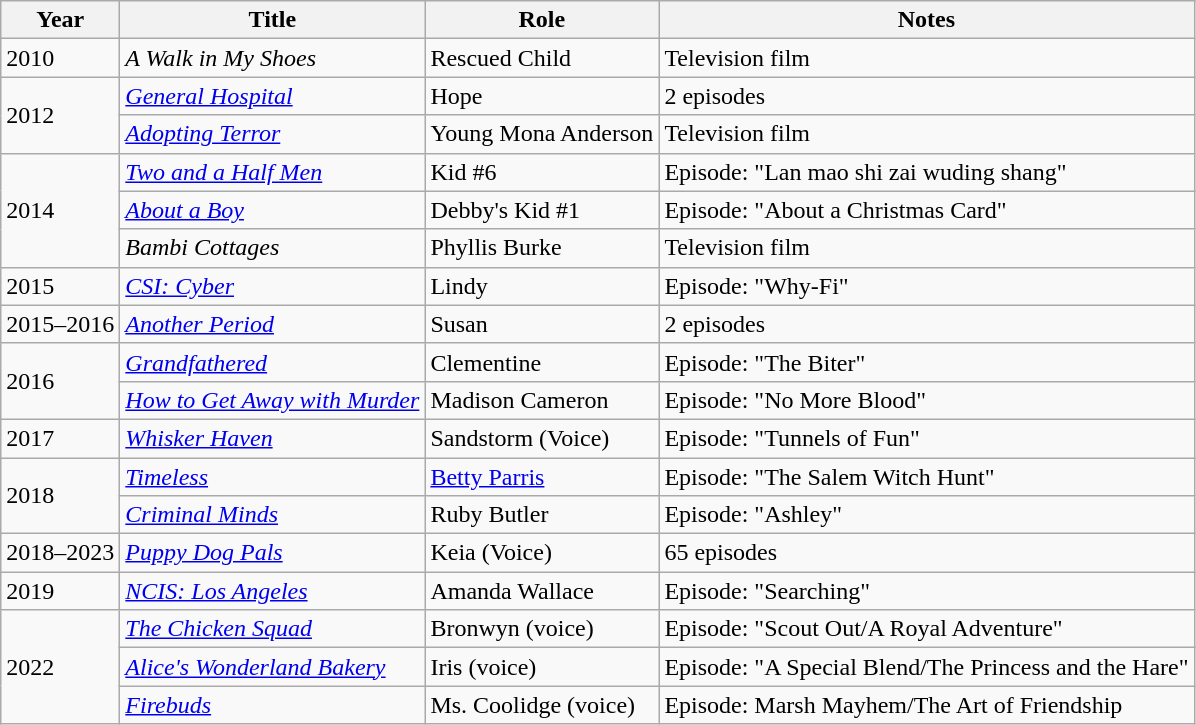<table class="wikitable sortable">
<tr>
<th>Year</th>
<th>Title</th>
<th>Role</th>
<th>Notes</th>
</tr>
<tr>
<td>2010</td>
<td><em>A Walk in My Shoes</em></td>
<td>Rescued Child</td>
<td>Television film</td>
</tr>
<tr>
<td rowspan="2">2012</td>
<td><em><a href='#'>General Hospital</a></em></td>
<td>Hope</td>
<td>2 episodes</td>
</tr>
<tr>
<td><em><a href='#'>Adopting Terror</a></em></td>
<td>Young Mona Anderson</td>
<td>Television film</td>
</tr>
<tr>
<td rowspan="3">2014</td>
<td><em><a href='#'>Two and a Half Men</a></em></td>
<td>Kid #6</td>
<td>Episode: "Lan mao shi zai wuding shang"</td>
</tr>
<tr>
<td><a href='#'><em>About a Boy</em></a></td>
<td>Debby's Kid #1</td>
<td>Episode: "About a Christmas Card"</td>
</tr>
<tr>
<td><em>Bambi Cottages</em></td>
<td>Phyllis Burke</td>
<td>Television film</td>
</tr>
<tr>
<td>2015</td>
<td><em><a href='#'>CSI: Cyber</a></em></td>
<td>Lindy</td>
<td>Episode: "Why-Fi"</td>
</tr>
<tr>
<td>2015–2016</td>
<td><em><a href='#'>Another Period</a></em></td>
<td>Susan</td>
<td>2 episodes</td>
</tr>
<tr>
<td rowspan="2">2016</td>
<td><a href='#'><em>Grandfathered</em></a></td>
<td>Clementine</td>
<td>Episode: "The Biter"</td>
</tr>
<tr>
<td><em><a href='#'>How to Get Away with Murder</a></em></td>
<td>Madison Cameron</td>
<td>Episode: "No More Blood"</td>
</tr>
<tr>
<td>2017</td>
<td><em><a href='#'>Whisker Haven</a></em></td>
<td>Sandstorm (Voice)</td>
<td>Episode: "Tunnels of Fun"</td>
</tr>
<tr>
<td rowspan="2">2018</td>
<td><a href='#'><em>Timeless</em></a></td>
<td><a href='#'>Betty Parris</a></td>
<td>Episode: "The Salem Witch Hunt"</td>
</tr>
<tr>
<td><em><a href='#'>Criminal Minds</a></em></td>
<td>Ruby Butler</td>
<td>Episode: "Ashley"</td>
</tr>
<tr>
<td>2018–2023</td>
<td><em><a href='#'>Puppy Dog Pals</a></em></td>
<td>Keia (Voice)</td>
<td>65 episodes</td>
</tr>
<tr>
<td>2019</td>
<td><em><a href='#'>NCIS: Los Angeles</a></em></td>
<td>Amanda Wallace</td>
<td>Episode: "Searching"</td>
</tr>
<tr>
<td rowspan="3">2022</td>
<td><em><a href='#'>The Chicken Squad</a></em></td>
<td>Bronwyn (voice)</td>
<td>Episode: "Scout Out/A Royal Adventure"</td>
</tr>
<tr>
<td><em><a href='#'>Alice's Wonderland Bakery</a></em></td>
<td>Iris (voice)</td>
<td>Episode: "A Special Blend/The Princess and the Hare"</td>
</tr>
<tr>
<td><em><a href='#'>Firebuds</a></em></td>
<td>Ms. Coolidge (voice)</td>
<td>Episode: Marsh Mayhem/The Art of Friendship</td>
</tr>
</table>
